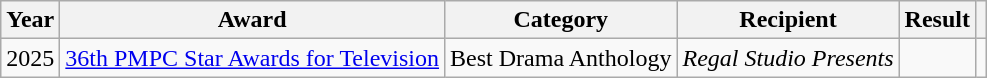<table class="wikitable">
<tr>
<th>Year</th>
<th>Award</th>
<th>Category</th>
<th>Recipient</th>
<th>Result</th>
<th></th>
</tr>
<tr>
<td>2025</td>
<td><a href='#'>36th PMPC Star Awards for Television</a></td>
<td>Best Drama Anthology</td>
<td><em>Regal Studio Presents</em></td>
<td></td>
<td></td>
</tr>
</table>
